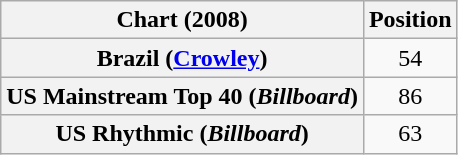<table class="wikitable sortable plainrowheaders" style="text-align:center;">
<tr>
<th>Chart (2008)</th>
<th>Position</th>
</tr>
<tr>
<th scope="row">Brazil (<a href='#'>Crowley</a>)</th>
<td>54</td>
</tr>
<tr>
<th scope="row">US Mainstream Top 40 (<em>Billboard</em>)</th>
<td>86</td>
</tr>
<tr>
<th scope="row">US Rhythmic (<em>Billboard</em>)</th>
<td>63</td>
</tr>
</table>
